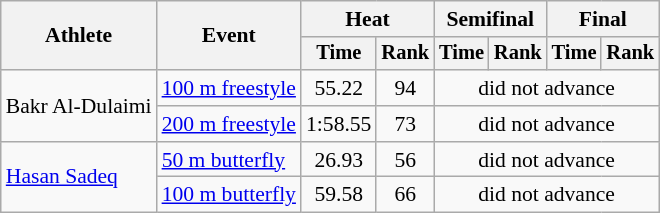<table class=wikitable style="font-size:90%">
<tr>
<th rowspan="2">Athlete</th>
<th rowspan="2">Event</th>
<th colspan="2">Heat</th>
<th colspan="2">Semifinal</th>
<th colspan="2">Final</th>
</tr>
<tr style="font-size:95%">
<th>Time</th>
<th>Rank</th>
<th>Time</th>
<th>Rank</th>
<th>Time</th>
<th>Rank</th>
</tr>
<tr align=center>
<td align=left rowspan=2>Bakr Al-Dulaimi</td>
<td align=left><a href='#'>100 m freestyle</a></td>
<td>55.22</td>
<td>94</td>
<td colspan=4>did not advance</td>
</tr>
<tr align=center>
<td align=left><a href='#'>200 m freestyle</a></td>
<td>1:58.55</td>
<td>73</td>
<td colspan=4>did not advance</td>
</tr>
<tr align=center>
<td align=left rowspan=2><a href='#'>Hasan Sadeq</a></td>
<td align=left><a href='#'>50 m butterfly</a></td>
<td>26.93</td>
<td>56</td>
<td colspan=4>did not advance</td>
</tr>
<tr align=center>
<td align=left><a href='#'>100 m butterfly</a></td>
<td>59.58</td>
<td>66</td>
<td colspan=4>did not advance</td>
</tr>
</table>
